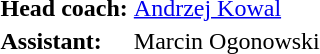<table>
<tr>
<td><strong>Head coach:</strong></td>
<td> <a href='#'>Andrzej Kowal</a></td>
</tr>
<tr>
<td><strong>Assistant:</strong></td>
<td> Marcin Ogonowski</td>
</tr>
<tr>
</tr>
</table>
